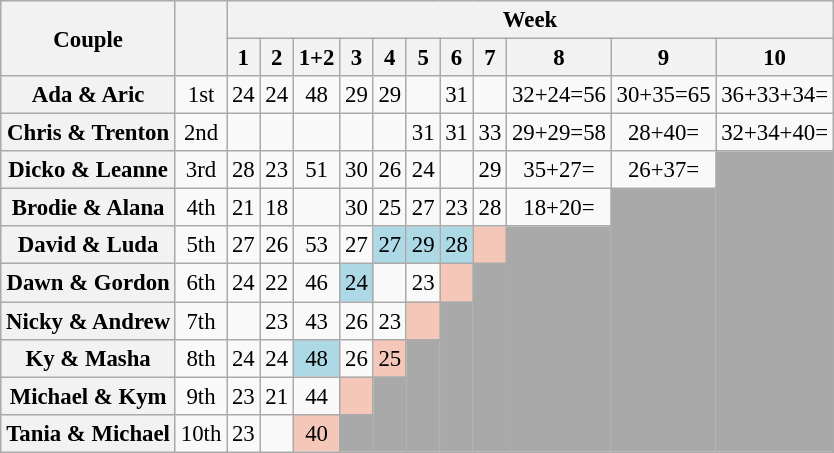<table class="wikitable sortable" style="text-align:center; font-size:95%">
<tr>
<th rowspan="2" scope="col">Couple</th>
<th rowspan="2" scope="col"></th>
<th colspan="11">Week</th>
</tr>
<tr>
<th scope="col">1</th>
<th scope="col">2</th>
<th scope="col">1+2</th>
<th scope="col">3</th>
<th scope="col">4</th>
<th scope="col">5</th>
<th scope="col">6</th>
<th scope="col">7</th>
<th scope="col">8</th>
<th scope="col">9</th>
<th scope="col">10</th>
</tr>
<tr>
<th scope="row">Ada & Aric</th>
<td>1st</td>
<td>24</td>
<td>24</td>
<td>48</td>
<td>29</td>
<td>29</td>
<td></td>
<td>31</td>
<td></td>
<td>32+24=56</td>
<td>30+35=65</td>
<td>36+33+34=</td>
</tr>
<tr>
<th scope="row">Chris & Trenton</th>
<td>2nd</td>
<td></td>
<td></td>
<td></td>
<td></td>
<td></td>
<td>31</td>
<td>31</td>
<td>33</td>
<td>29+29=58</td>
<td>28+40=</td>
<td>32+34+40=</td>
</tr>
<tr>
<th scope="row">Dicko & Leanne</th>
<td>3rd</td>
<td>28</td>
<td>23</td>
<td>51</td>
<td>30</td>
<td>26</td>
<td>24</td>
<td></td>
<td>29</td>
<td>35+27=</td>
<td>26+37=</td>
<td rowspan="8" style="background:darkgrey;"></td>
</tr>
<tr>
<th scope="row">Brodie & Alana</th>
<td>4th</td>
<td>21</td>
<td>18</td>
<td></td>
<td>30</td>
<td>25</td>
<td>27</td>
<td>23</td>
<td>28</td>
<td>18+20=</td>
<td rowspan="7" style="background:darkgrey;"></td>
</tr>
<tr>
<th scope="row">David & Luda</th>
<td>5th</td>
<td>27</td>
<td>26</td>
<td>53</td>
<td>27</td>
<td bgcolor="lightblue">27</td>
<td bgcolor="lightblue">29</td>
<td bgcolor="lightblue">28</td>
<td bgcolor="f4c7b8"></td>
<td rowspan="6" style="background:darkgrey;"></td>
</tr>
<tr>
<th scope="row">Dawn & Gordon</th>
<td>6th</td>
<td>24</td>
<td>22</td>
<td>46</td>
<td bgcolor="lightblue">24</td>
<td></td>
<td>23</td>
<td bgcolor="f4c7b8"></td>
<td rowspan="5" style="background:darkgrey;"></td>
</tr>
<tr>
<th scope="row">Nicky & Andrew</th>
<td>7th</td>
<td></td>
<td>23</td>
<td>43</td>
<td>26</td>
<td>23</td>
<td bgcolor="f4c7b8"></td>
<td rowspan="4" style="background:darkgrey;"></td>
</tr>
<tr>
<th scope="row">Ky & Masha</th>
<td>8th</td>
<td>24</td>
<td>24</td>
<td bgcolor="lightblue">48</td>
<td>26</td>
<td bgcolor="f4c7b8">25</td>
<td rowspan="3" style="background:darkgrey;"></td>
</tr>
<tr>
<th scope="row">Michael & Kym</th>
<td>9th</td>
<td>23</td>
<td>21</td>
<td>44</td>
<td bgcolor="f4c7b8"></td>
<td rowspan="2" style="background:darkgrey;"></td>
</tr>
<tr>
<th scope="row">Tania & Michael</th>
<td>10th</td>
<td>23</td>
<td></td>
<td bgcolor="f4c7b8">40</td>
<td style="background:darkgrey;"></td>
</tr>
</table>
